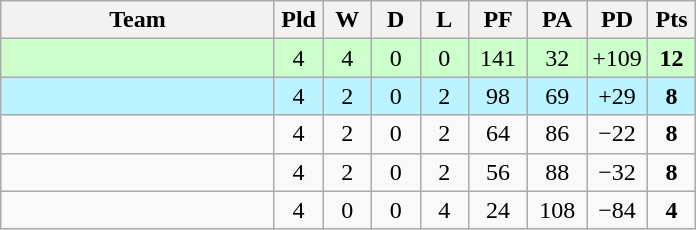<table class="wikitable" style="text-align:center;">
<tr>
<th width=175>Team</th>
<th width=25 abbr="Played">Pld</th>
<th width=25 abbr="Won">W</th>
<th width=25 abbr="Drawn">D</th>
<th width=25 abbr="Lost">L</th>
<th width=32 abbr="Points for">PF</th>
<th width=32 abbr="Points against">PA</th>
<th width=32 abbr="Points difference">PD</th>
<th width=25 abbr="Points">Pts</th>
</tr>
<tr bgcolor=#cfc>
<td align="left"></td>
<td>4</td>
<td>4</td>
<td>0</td>
<td>0</td>
<td>141</td>
<td>32</td>
<td>+109</td>
<td><strong>12</strong></td>
</tr>
<tr bgcolor=#BBF3FF>
<td align="left"></td>
<td>4</td>
<td>2</td>
<td>0</td>
<td>2</td>
<td>98</td>
<td>69</td>
<td>+29</td>
<td><strong>8</strong></td>
</tr>
<tr>
<td align="left"></td>
<td>4</td>
<td>2</td>
<td>0</td>
<td>2</td>
<td>64</td>
<td>86</td>
<td>−22</td>
<td><strong>8</strong></td>
</tr>
<tr>
<td align="left"></td>
<td>4</td>
<td>2</td>
<td>0</td>
<td>2</td>
<td>56</td>
<td>88</td>
<td>−32</td>
<td><strong>8</strong></td>
</tr>
<tr>
<td align="left"></td>
<td>4</td>
<td>0</td>
<td>0</td>
<td>4</td>
<td>24</td>
<td>108</td>
<td>−84</td>
<td><strong>4</strong></td>
</tr>
</table>
